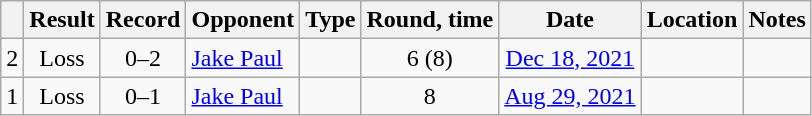<table class="wikitable" style="text-align:center">
<tr>
<th></th>
<th>Result</th>
<th>Record</th>
<th>Opponent</th>
<th>Type</th>
<th>Round, time</th>
<th>Date</th>
<th>Location</th>
<th>Notes</th>
</tr>
<tr>
<td>2</td>
<td>Loss</td>
<td>0–2</td>
<td align=left><a href='#'>Jake Paul</a></td>
<td></td>
<td>6 (8) </td>
<td><a href='#'>Dec 18, 2021</a></td>
<td align=left></td>
<td></td>
</tr>
<tr>
<td>1</td>
<td>Loss</td>
<td>0–1</td>
<td style="text-align:left;"><a href='#'>Jake Paul</a></td>
<td></td>
<td>8</td>
<td><a href='#'>Aug 29, 2021</a></td>
<td style="text-align:left;"></td>
<td></td>
</tr>
</table>
